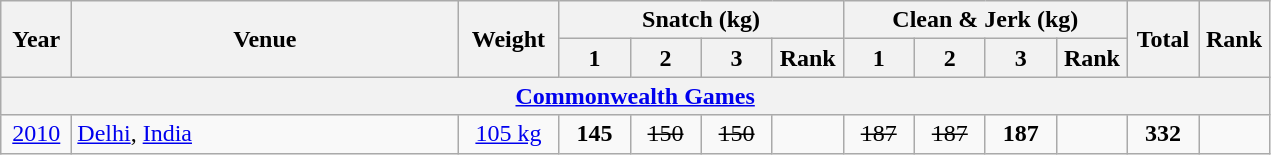<table class = "wikitable" style="text-align:center;">
<tr>
<th rowspan=2 width=40>Year</th>
<th rowspan=2 width=250>Venue</th>
<th rowspan=2 width=60>Weight</th>
<th colspan=4>Snatch (kg)</th>
<th colspan=4>Clean & Jerk (kg)</th>
<th rowspan=2 width=40>Total</th>
<th rowspan=2 width=40>Rank</th>
</tr>
<tr>
<th width=40>1</th>
<th width=40>2</th>
<th width=40>3</th>
<th width=40>Rank</th>
<th width=40>1</th>
<th width=40>2</th>
<th width=40>3</th>
<th width=40>Rank</th>
</tr>
<tr>
<th colspan=13><a href='#'>Commonwealth Games</a></th>
</tr>
<tr>
<td><a href='#'>2010</a></td>
<td align=left> <a href='#'>Delhi</a>, <a href='#'>India</a></td>
<td><a href='#'>105 kg</a></td>
<td><strong>145</strong></td>
<td><s>150</s></td>
<td><s>150</s></td>
<td></td>
<td><s>187</s></td>
<td><s>187</s></td>
<td><strong>187</strong></td>
<td></td>
<td><strong>332</strong></td>
<td></td>
</tr>
</table>
